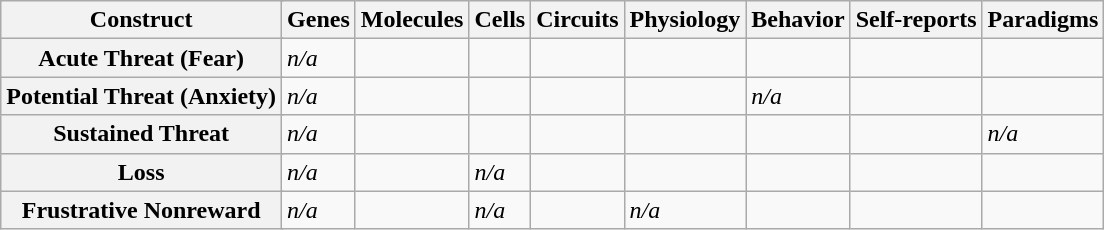<table class="wikitable">
<tr>
<th colspan="2">Construct </th>
<th>Genes</th>
<th>Molecules</th>
<th>Cells</th>
<th>Circuits</th>
<th>Physiology</th>
<th>Behavior</th>
<th>Self-reports</th>
<th>Paradigms</th>
</tr>
<tr>
<th colspan="2">Acute Threat (Fear)</th>
<td><em>n/a</em></td>
<td> </td>
<td></td>
<td></td>
<td></td>
<td></td>
<td></td>
<td></td>
</tr>
<tr>
<th colspan="2">Potential Threat (Anxiety)</th>
<td><em>n/a</em></td>
<td></td>
<td></td>
<td></td>
<td></td>
<td><em>n/a</em></td>
<td></td>
<td></td>
</tr>
<tr>
<th colspan="2">Sustained Threat</th>
<td><em>n/a</em></td>
<td></td>
<td></td>
<td></td>
<td></td>
<td></td>
<td></td>
<td><em>n/a</em></td>
</tr>
<tr>
<th colspan="2">Loss</th>
<td><em>n/a</em></td>
<td></td>
<td><em>n/a</em></td>
<td></td>
<td></td>
<td></td>
<td></td>
<td></td>
</tr>
<tr>
<th colspan="2">Frustrative Nonreward</th>
<td><em>n/a</em></td>
<td></td>
<td><em>n/a</em></td>
<td></td>
<td><em>n/a</em></td>
<td></td>
<td></td>
<td></td>
</tr>
</table>
